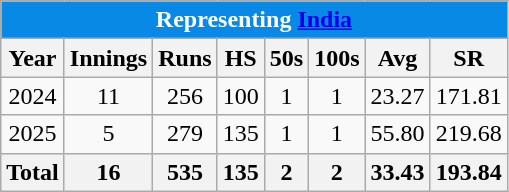<table class="wikitable" style="text-align:center;">
<tr>
<th colspan=11 style="background:#0889E6; color:#FFFFFF">Representing <a href='#'><span>India</span></a></th>
</tr>
<tr>
<th>Year</th>
<th>Innings</th>
<th>Runs</th>
<th>HS</th>
<th>50s</th>
<th>100s</th>
<th>Avg</th>
<th>SR</th>
</tr>
<tr>
<td>2024</td>
<td>11</td>
<td>256</td>
<td>100</td>
<td>1</td>
<td>1</td>
<td>23.27</td>
<td>171.81</td>
</tr>
<tr>
<td>2025</td>
<td>5</td>
<td>279</td>
<td>135</td>
<td>1</td>
<td>1</td>
<td>55.80</td>
<td>219.68</td>
</tr>
<tr>
<th>Total</th>
<th>16</th>
<th>535</th>
<th>135</th>
<th>2</th>
<th>2</th>
<th>33.43</th>
<th>193.84</th>
</tr>
</table>
